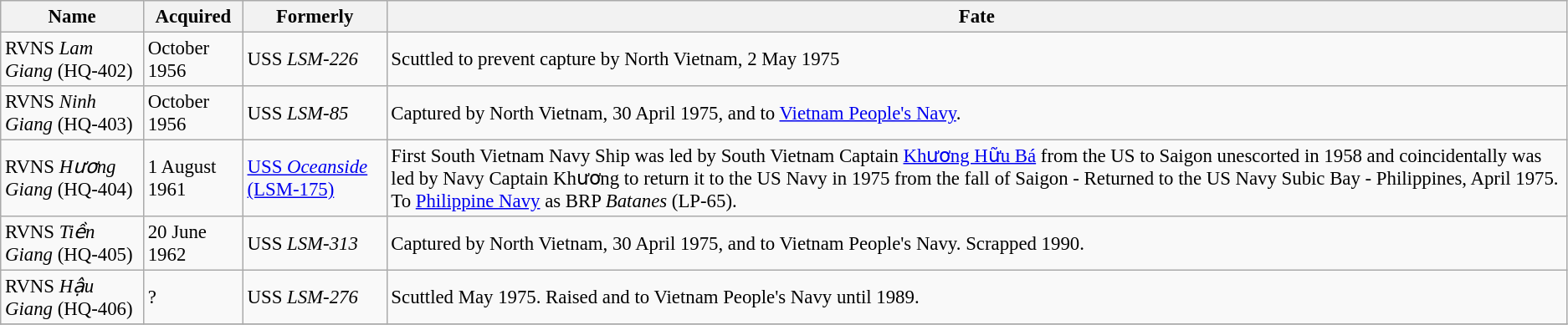<table class="wikitable" style="font-size:95%;">
<tr>
<th>Name</th>
<th>Acquired</th>
<th>Formerly</th>
<th>Fate</th>
</tr>
<tr>
<td>RVNS <em>Lam Giang</em> (HQ-402)</td>
<td>October 1956</td>
<td>USS <em>LSM-226</em></td>
<td>Scuttled to prevent capture by North Vietnam, 2 May 1975</td>
</tr>
<tr>
<td>RVNS <em>Ninh Giang</em> (HQ-403)</td>
<td>October 1956</td>
<td>USS <em>LSM-85</em></td>
<td>Captured by North Vietnam, 30 April 1975, and to <a href='#'>Vietnam People's Navy</a>.</td>
</tr>
<tr>
<td>RVNS <em>Hương Giang</em> (HQ-404)</td>
<td>1 August 1961</td>
<td><a href='#'>USS <em>Oceanside</em> (LSM-175)</a></td>
<td>First South Vietnam Navy Ship was led by South Vietnam Captain <a href='#'>Khương Hữu Bá</a> from the US to Saigon unescorted in 1958 and coincidentally was led by Navy Captain Khương to return it to the US Navy in 1975 from the fall of Saigon - Returned to the US Navy Subic Bay - Philippines, April 1975. To <a href='#'>Philippine Navy</a> as BRP <em>Batanes</em> (LP-65).</td>
</tr>
<tr>
<td>RVNS <em>Tiền Giang</em> (HQ-405)</td>
<td>20 June 1962</td>
<td>USS <em>LSM-313</em></td>
<td>Captured by North Vietnam, 30 April 1975, and to Vietnam People's Navy. Scrapped 1990.</td>
</tr>
<tr>
<td>RVNS <em>Hậu Giang</em> (HQ-406)</td>
<td>?</td>
<td>USS <em>LSM-276</em></td>
<td>Scuttled May 1975. Raised and to Vietnam People's Navy until 1989.</td>
</tr>
<tr>
</tr>
</table>
